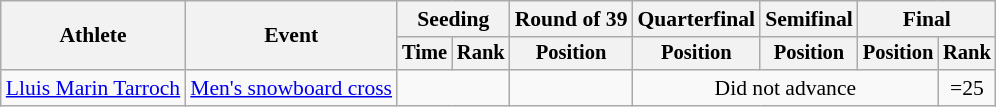<table class="wikitable" style="font-size:90%">
<tr>
<th rowspan="2">Athlete</th>
<th rowspan="2">Event</th>
<th colspan=2>Seeding</th>
<th>Round of 39</th>
<th>Quarterfinal</th>
<th>Semifinal</th>
<th colspan=2>Final</th>
</tr>
<tr style="font-size:95%">
<th>Time</th>
<th>Rank</th>
<th>Position</th>
<th>Position</th>
<th>Position</th>
<th>Position</th>
<th>Rank</th>
</tr>
<tr align=center>
<td align=left><a href='#'>Lluis Marin Tarroch</a></td>
<td align=left><a href='#'>Men's snowboard cross</a></td>
<td colspan=2></td>
<td></td>
<td colspan=3>Did not advance</td>
<td>=25</td>
</tr>
</table>
